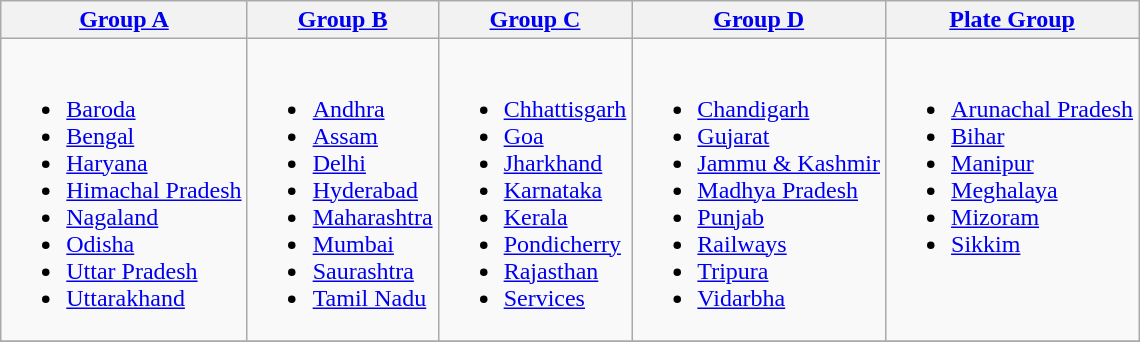<table class="wikitable">
<tr>
<th><a href='#'>Group A</a></th>
<th><a href='#'>Group B</a></th>
<th><a href='#'>Group C</a></th>
<th><a href='#'>Group D</a></th>
<th><a href='#'>Plate Group</a></th>
</tr>
<tr>
<td valign=top><br><ul><li><a href='#'>Baroda</a></li><li><a href='#'>Bengal</a></li><li><a href='#'>Haryana</a></li><li><a href='#'>Himachal Pradesh</a></li><li><a href='#'>Nagaland</a></li><li><a href='#'>Odisha</a></li><li><a href='#'>Uttar Pradesh</a></li><li><a href='#'>Uttarakhand</a></li></ul></td>
<td valign=top><br><ul><li><a href='#'>Andhra</a></li><li><a href='#'>Assam</a></li><li><a href='#'>Delhi</a></li><li><a href='#'>Hyderabad</a></li><li><a href='#'>Maharashtra</a></li><li><a href='#'>Mumbai</a></li><li><a href='#'>Saurashtra</a></li><li><a href='#'>Tamil Nadu</a></li></ul></td>
<td valign=top><br><ul><li><a href='#'>Chhattisgarh</a></li><li><a href='#'>Goa</a></li><li><a href='#'>Jharkhand</a></li><li><a href='#'>Karnataka</a></li><li><a href='#'>Kerala</a></li><li><a href='#'>Pondicherry</a></li><li><a href='#'>Rajasthan</a></li><li><a href='#'>Services</a></li></ul></td>
<td valign=top><br><ul><li><a href='#'>Chandigarh</a></li><li><a href='#'>Gujarat</a></li><li><a href='#'>Jammu & Kashmir</a></li><li><a href='#'>Madhya Pradesh</a></li><li><a href='#'>Punjab</a></li><li><a href='#'>Railways</a></li><li><a href='#'>Tripura</a></li><li><a href='#'>Vidarbha</a></li></ul></td>
<td valign=top><br><ul><li><a href='#'>Arunachal Pradesh</a></li><li><a href='#'>Bihar</a></li><li><a href='#'>Manipur</a></li><li><a href='#'>Meghalaya</a></li><li><a href='#'>Mizoram</a></li><li><a href='#'>Sikkim</a></li></ul></td>
</tr>
<tr>
</tr>
</table>
